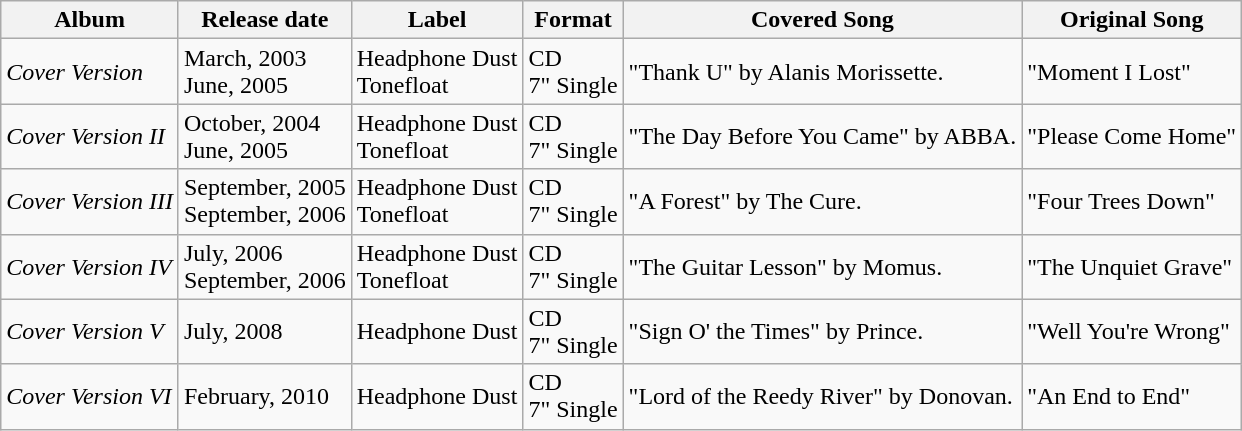<table class="wikitable">
<tr>
<th>Album</th>
<th>Release date</th>
<th>Label</th>
<th>Format</th>
<th>Covered Song</th>
<th>Original Song</th>
</tr>
<tr>
<td><em>Cover Version</em></td>
<td>March, 2003<br>June, 2005</td>
<td>Headphone Dust<br>Tonefloat</td>
<td>CD<br>7" Single</td>
<td>"Thank U" by Alanis Morissette.</td>
<td>"Moment I Lost"</td>
</tr>
<tr>
<td><em>Cover Version II</em></td>
<td>October, 2004<br>June, 2005</td>
<td>Headphone Dust<br>Tonefloat</td>
<td>CD<br>7" Single</td>
<td>"The Day Before You Came" by ABBA.</td>
<td>"Please Come Home"</td>
</tr>
<tr>
<td><em>Cover Version III</em></td>
<td>September, 2005<br>September, 2006</td>
<td>Headphone Dust<br>Tonefloat</td>
<td>CD<br>7" Single</td>
<td>"A Forest" by The Cure.</td>
<td>"Four Trees Down"</td>
</tr>
<tr>
<td><em>Cover Version IV</em></td>
<td>July, 2006<br>September, 2006</td>
<td>Headphone Dust<br>Tonefloat</td>
<td>CD<br>7" Single</td>
<td>"The Guitar Lesson" by Momus.</td>
<td>"The Unquiet Grave"</td>
</tr>
<tr>
<td><em>Cover Version V</em></td>
<td>July, 2008</td>
<td>Headphone Dust</td>
<td>CD<br>7" Single</td>
<td>"Sign O' the Times" by Prince.</td>
<td>"Well You're Wrong"</td>
</tr>
<tr>
<td><em>Cover Version VI</em></td>
<td>February, 2010</td>
<td>Headphone Dust</td>
<td>CD<br>7" Single</td>
<td>"Lord of the Reedy River" by Donovan.</td>
<td>"An End to End"</td>
</tr>
</table>
